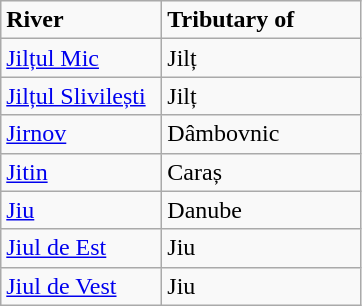<table class="wikitable">
<tr>
<td width="100pt"><strong>River</strong></td>
<td width="125pt"><strong>Tributary of</strong></td>
</tr>
<tr>
<td><a href='#'>Jilțul Mic</a></td>
<td>Jilț</td>
</tr>
<tr>
<td><a href='#'>Jilțul Slivilești</a></td>
<td>Jilț</td>
</tr>
<tr>
<td><a href='#'>Jirnov</a></td>
<td>Dâmbovnic</td>
</tr>
<tr>
<td><a href='#'>Jitin</a></td>
<td>Caraș</td>
</tr>
<tr>
<td><a href='#'>Jiu</a></td>
<td>Danube</td>
</tr>
<tr>
<td><a href='#'>Jiul de Est</a></td>
<td>Jiu</td>
</tr>
<tr>
<td><a href='#'>Jiul de Vest</a></td>
<td>Jiu</td>
</tr>
</table>
